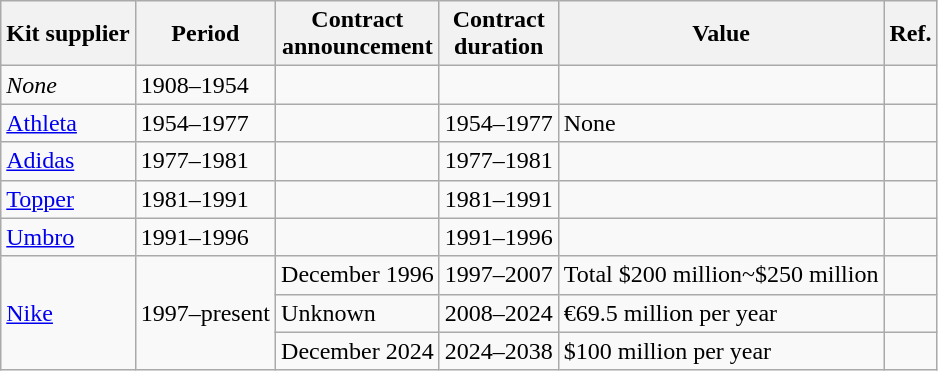<table class="wikitable" style="text-align: left">
<tr>
<th>Kit supplier</th>
<th>Period</th>
<th>Contract<br>announcement</th>
<th>Contract<br>duration</th>
<th>Value</th>
<th>Ref.</th>
</tr>
<tr>
<td><em>None</em></td>
<td>1908–1954</td>
<td></td>
<td></td>
<td></td>
<td></td>
</tr>
<tr>
<td> <a href='#'>Athleta</a></td>
<td>1954–1977</td>
<td></td>
<td>1954–1977</td>
<td>None</td>
<td></td>
</tr>
<tr>
<td> <a href='#'>Adidas</a></td>
<td>1977–1981</td>
<td></td>
<td>1977–1981</td>
<td></td>
<td></td>
</tr>
<tr>
<td> <a href='#'>Topper</a></td>
<td>1981–1991</td>
<td></td>
<td>1981–1991</td>
<td></td>
<td></td>
</tr>
<tr>
<td> <a href='#'>Umbro</a></td>
<td>1991–1996</td>
<td></td>
<td>1991–1996</td>
<td></td>
<td></td>
</tr>
<tr>
<td rowspan="3"> <a href='#'>Nike</a></td>
<td rowspan="3">1997–present</td>
<td>December 1996</td>
<td>1997–2007</td>
<td>Total $200 million~$250 million</td>
<td></td>
</tr>
<tr>
<td>Unknown</td>
<td>2008–2024</td>
<td>€69.5 million per year</td>
<td></td>
</tr>
<tr>
<td>December 2024</td>
<td>2024–2038</td>
<td>$100 million per year</td>
<td></td>
</tr>
</table>
